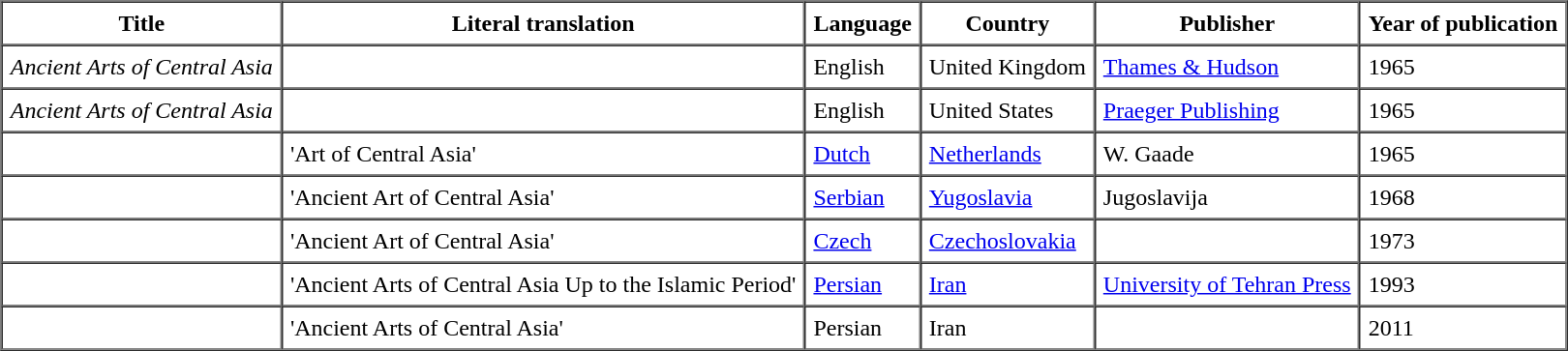<table border="1" cellspacing="0" cellpadding="5" align="center">
<tr>
<th>Title</th>
<th>Literal translation</th>
<th>Language</th>
<th>Country</th>
<th>Publisher</th>
<th>Year of publication</th>
</tr>
<tr ---->
<td><em>Ancient Arts of Central Asia</em></td>
<td></td>
<td>English</td>
<td>United Kingdom</td>
<td><a href='#'>Thames & Hudson</a></td>
<td>1965</td>
</tr>
<tr ---->
<td><em>Ancient Arts of Central Asia</em></td>
<td></td>
<td>English</td>
<td>United States</td>
<td><a href='#'>Praeger Publishing</a></td>
<td>1965</td>
</tr>
<tr ---->
<td></td>
<td>'Art of Central Asia'</td>
<td><a href='#'>Dutch</a></td>
<td><a href='#'>Netherlands</a></td>
<td>W. Gaade</td>
<td>1965</td>
</tr>
<tr ---->
<td></td>
<td>'Ancient Art of Central Asia'</td>
<td><a href='#'>Serbian</a> </td>
<td><a href='#'>Yugoslavia</a></td>
<td>Jugoslavija</td>
<td>1968</td>
</tr>
<tr ---->
<td></td>
<td>'Ancient Art of Central Asia'</td>
<td><a href='#'>Czech</a></td>
<td><a href='#'>Czechoslovakia</a></td>
<td></td>
<td>1973</td>
</tr>
<tr ---->
<td></td>
<td>'Ancient Arts of Central Asia Up to the Islamic Period'</td>
<td><a href='#'>Persian</a></td>
<td><a href='#'>Iran</a></td>
<td><a href='#'>University of Tehran Press</a></td>
<td>1993</td>
</tr>
<tr ---->
<td></td>
<td>'Ancient Arts of Central Asia'</td>
<td>Persian</td>
<td>Iran</td>
<td> </td>
<td>2011</td>
</tr>
</table>
